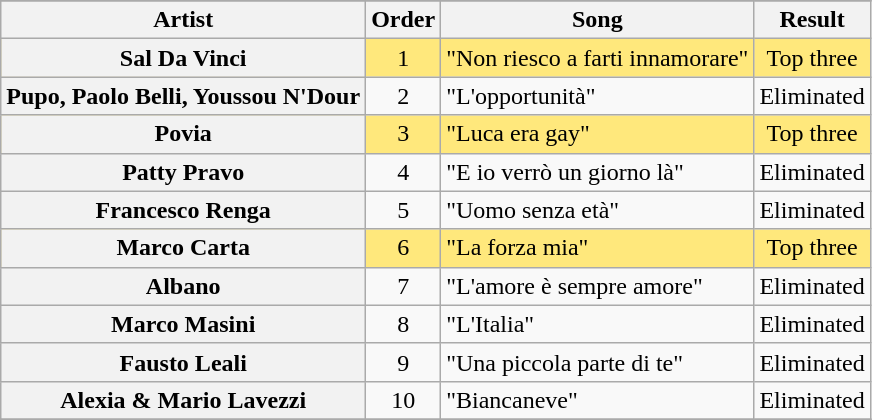<table class="sortable wikitable plainrowheaders">
<tr>
</tr>
<tr>
<th>Artist</th>
<th>Order</th>
<th>Song</th>
<th>Result</th>
</tr>
<tr style="background:#ffe87c;">
<th scope="row">Sal Da Vinci</th>
<td style="text-align:center;">1</td>
<td>"Non riesco a farti innamorare"</td>
<td style="text-align:center;">Top three</td>
</tr>
<tr>
<th scope="row">Pupo, Paolo Belli, Youssou N'Dour</th>
<td style="text-align:center;">2</td>
<td>"L'opportunità"</td>
<td style="text-align:center;">Eliminated</td>
</tr>
<tr style="background:#ffe87c;">
<th scope="row">Povia</th>
<td style="text-align:center;">3</td>
<td>"Luca era gay"</td>
<td style="text-align:center;">Top three</td>
</tr>
<tr>
<th scope="row">Patty Pravo</th>
<td style="text-align:center;">4</td>
<td>"E io verrò un giorno là"</td>
<td style="text-align:center;">Eliminated</td>
</tr>
<tr>
<th scope="row">Francesco Renga</th>
<td style="text-align:center;">5</td>
<td>"Uomo senza età"</td>
<td style="text-align:center;">Eliminated</td>
</tr>
<tr style="background:#ffe87c;">
<th scope="row">Marco Carta</th>
<td style="text-align:center;">6</td>
<td>"La forza mia"</td>
<td style="text-align:center;">Top three</td>
</tr>
<tr>
<th scope="row">Albano</th>
<td style="text-align:center;">7</td>
<td>"L'amore è sempre amore"</td>
<td style="text-align:center;">Eliminated</td>
</tr>
<tr>
<th scope="row">Marco Masini</th>
<td style="text-align:center;">8</td>
<td>"L'Italia"</td>
<td style="text-align:center;">Eliminated</td>
</tr>
<tr>
<th scope="row">Fausto Leali</th>
<td style="text-align:center;">9</td>
<td>"Una piccola parte di te"</td>
<td style="text-align:center;">Eliminated</td>
</tr>
<tr>
<th scope="row">Alexia & Mario Lavezzi</th>
<td style="text-align:center;">10</td>
<td>"Biancaneve"</td>
<td style="text-align:center;">Eliminated</td>
</tr>
<tr>
</tr>
</table>
